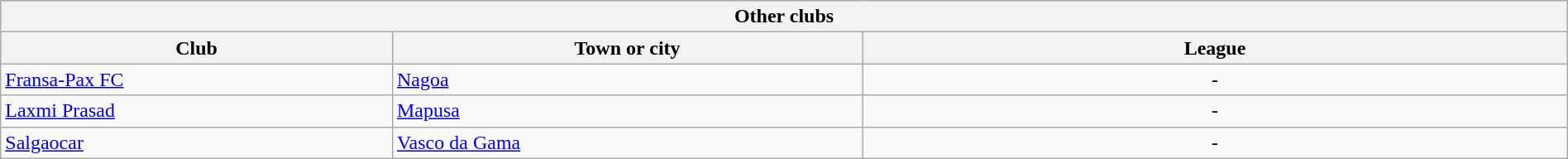<table class="wikitable sortable" width="100%">
<tr>
<th colspan="3">Other clubs</th>
</tr>
<tr>
<th !width="25%">Club</th>
<th width="30%">Town or city</th>
<th width="45%">League</th>
</tr>
<tr>
<td><a href='#'>Fransa-Pax FC</a></td>
<td><a href='#'>Nagoa</a></td>
<td align="center">-</td>
</tr>
<tr>
<td><a href='#'>Laxmi Prasad</a></td>
<td><a href='#'>Mapusa</a></td>
<td align="center">-</td>
</tr>
<tr>
<td><a href='#'>Salgaocar</a></td>
<td><a href='#'>Vasco da Gama</a></td>
<td align="center">-</td>
</tr>
</table>
